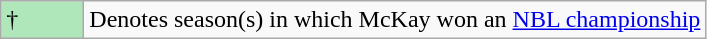<table class="wikitable">
<tr>
<td style="background:#afe6ba; width:3em;">†</td>
<td>Denotes season(s) in which McKay won an <a href='#'>NBL championship</a></td>
</tr>
</table>
